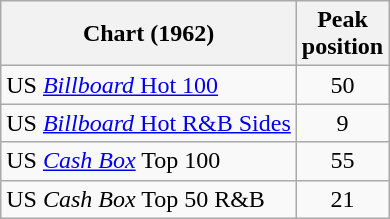<table class="wikitable">
<tr>
<th>Chart (1962)</th>
<th>Peak<br>position</th>
</tr>
<tr>
<td>US <a href='#'><em>Billboard</em> Hot 100</a></td>
<td align="center">50</td>
</tr>
<tr>
<td>US <a href='#'><em>Billboard</em> Hot R&B Sides</a></td>
<td align="center">9</td>
</tr>
<tr>
<td>US <a href='#'><em>Cash Box</em></a> Top 100</td>
<td align="center">55</td>
</tr>
<tr>
<td>US <em>Cash Box</em> Top 50 R&B</td>
<td align="center">21</td>
</tr>
</table>
